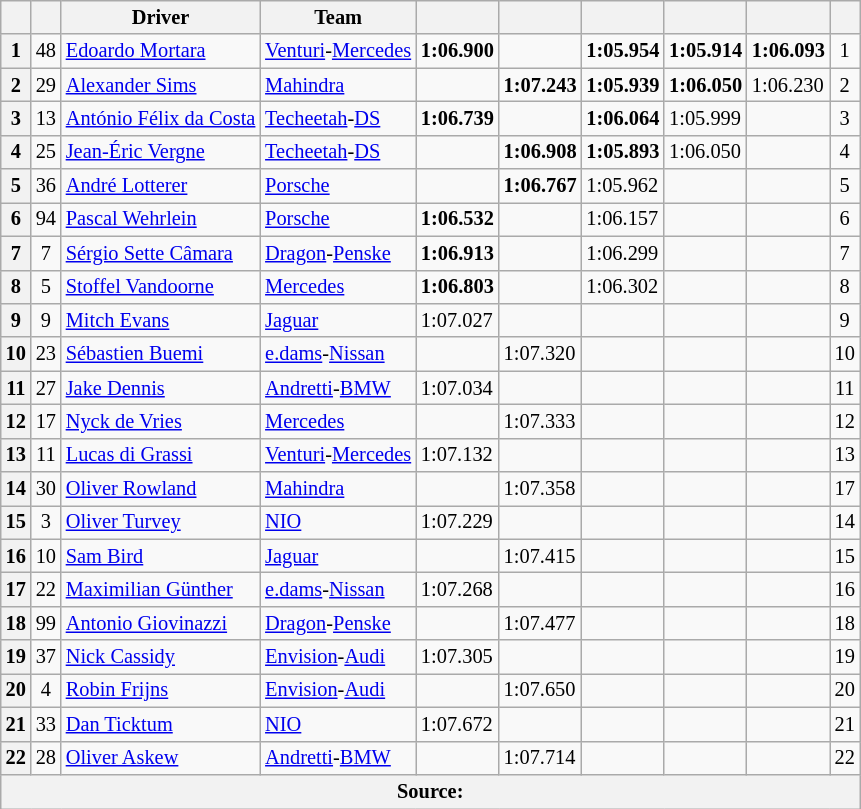<table class="wikitable sortable" style="font-size: 85%">
<tr>
<th scope="col"></th>
<th scope="col"></th>
<th scope="col">Driver</th>
<th scope="col">Team</th>
<th scope="col"></th>
<th scope="col"></th>
<th scope="col"></th>
<th scope="col"></th>
<th scope="col"></th>
<th scope="col"></th>
</tr>
<tr>
<th scope="row">1</th>
<td align="center">48</td>
<td data-sort-value="MOR"> <a href='#'>Edoardo Mortara</a></td>
<td><a href='#'>Venturi</a>-<a href='#'>Mercedes</a></td>
<td><strong>1:06.900</strong></td>
<td></td>
<td><strong>1:05.954</strong></td>
<td><strong>1:05.914</strong></td>
<td><strong>1:06.093</strong></td>
<td align="center">1</td>
</tr>
<tr>
<th scope="row">2</th>
<td align="center">29</td>
<td data-sort-value="SIM"> <a href='#'>Alexander Sims</a></td>
<td><a href='#'>Mahindra</a></td>
<td></td>
<td><strong>1:07.243</strong></td>
<td><strong>1:05.939</strong></td>
<td><strong>1:06.050</strong></td>
<td>1:06.230</td>
<td align="center">2</td>
</tr>
<tr>
<th scope="row">3</th>
<td align="center">13</td>
<td data-sort-value="DAC"> <a href='#'>António Félix da Costa</a></td>
<td><a href='#'>Techeetah</a>-<a href='#'>DS</a></td>
<td><strong>1:06.739</strong></td>
<td></td>
<td><strong>1:06.064</strong></td>
<td>1:05.999</td>
<td></td>
<td align="center">3</td>
</tr>
<tr>
<th scope="row">4</th>
<td align="center">25</td>
<td data-sort-value="JEV"> <a href='#'>Jean-Éric Vergne</a></td>
<td><a href='#'>Techeetah</a>-<a href='#'>DS</a></td>
<td></td>
<td><strong>1:06.908</strong></td>
<td><strong>1:05.893</strong></td>
<td>1:06.050</td>
<td></td>
<td align="center">4</td>
</tr>
<tr>
<th scope="row">5</th>
<td align="center">36</td>
<td data-sort-value="LOT"> <a href='#'>André Lotterer</a></td>
<td><a href='#'>Porsche</a></td>
<td></td>
<td><strong>1:06.767</strong></td>
<td>1:05.962</td>
<td></td>
<td></td>
<td align="center">5</td>
</tr>
<tr>
<th scope="row">6</th>
<td align="center">94</td>
<td data-sort-value="WEH"> <a href='#'>Pascal Wehrlein</a></td>
<td><a href='#'>Porsche</a></td>
<td><strong>1:06.532</strong></td>
<td></td>
<td>1:06.157</td>
<td></td>
<td></td>
<td align="center">6</td>
</tr>
<tr>
<th scope="row">7</th>
<td align="center">7</td>
<td data-sort-value="SET"> <a href='#'>Sérgio Sette Câmara</a></td>
<td><a href='#'>Dragon</a>-<a href='#'>Penske</a></td>
<td><strong>1:06.913</strong></td>
<td></td>
<td>1:06.299</td>
<td></td>
<td></td>
<td align="center">7</td>
</tr>
<tr>
<th scope="row">8</th>
<td align="center">5</td>
<td data-sort-value="VAN"> <a href='#'>Stoffel Vandoorne</a></td>
<td><a href='#'>Mercedes</a></td>
<td><strong>1:06.803</strong></td>
<td></td>
<td>1:06.302</td>
<td></td>
<td></td>
<td align="center">8</td>
</tr>
<tr>
<th scope="row">9</th>
<td align="center">9</td>
<td data-sort-value="EVA"> <a href='#'>Mitch Evans</a></td>
<td><a href='#'>Jaguar</a></td>
<td>1:07.027</td>
<td></td>
<td></td>
<td></td>
<td></td>
<td align="center">9</td>
</tr>
<tr>
<th scope="row">10</th>
<td align="center">23</td>
<td data-sort-value="BUE"> <a href='#'>Sébastien Buemi</a></td>
<td><a href='#'>e.dams</a>-<a href='#'>Nissan</a></td>
<td></td>
<td>1:07.320</td>
<td></td>
<td></td>
<td></td>
<td align="center">10</td>
</tr>
<tr>
<th scope="row">11</th>
<td align="center">27</td>
<td data-sort-value="DEN"> <a href='#'>Jake Dennis</a></td>
<td><a href='#'>Andretti</a>-<a href='#'>BMW</a></td>
<td>1:07.034</td>
<td></td>
<td></td>
<td></td>
<td></td>
<td align="center">11</td>
</tr>
<tr>
<th scope="row">12</th>
<td align="center">17</td>
<td data-sort-value="DEV"> <a href='#'>Nyck de Vries</a></td>
<td><a href='#'>Mercedes</a></td>
<td></td>
<td>1:07.333</td>
<td></td>
<td></td>
<td></td>
<td align="center">12</td>
</tr>
<tr>
<th scope="row">13</th>
<td align="center">11</td>
<td data-sort-value="DIG"> <a href='#'>Lucas di Grassi</a></td>
<td><a href='#'>Venturi</a>-<a href='#'>Mercedes</a></td>
<td>1:07.132</td>
<td></td>
<td></td>
<td></td>
<td></td>
<td align="center">13</td>
</tr>
<tr>
<th scope="row">14</th>
<td align="center">30</td>
<td data-sort-value="ROW"> <a href='#'>Oliver Rowland</a></td>
<td><a href='#'>Mahindra</a></td>
<td></td>
<td>1:07.358</td>
<td></td>
<td></td>
<td></td>
<td align="center">17</td>
</tr>
<tr>
<th scope="row">15</th>
<td align="center">3</td>
<td data-sort-value="TUR"> <a href='#'>Oliver Turvey</a></td>
<td><a href='#'>NIO</a></td>
<td>1:07.229</td>
<td></td>
<td></td>
<td></td>
<td></td>
<td align="center">14</td>
</tr>
<tr>
<th scope="row">16</th>
<td align="center">10</td>
<td data-sort-value="BIR"> <a href='#'>Sam Bird</a></td>
<td><a href='#'>Jaguar</a></td>
<td></td>
<td>1:07.415</td>
<td></td>
<td></td>
<td></td>
<td align="center">15</td>
</tr>
<tr>
<th scope="row">17</th>
<td align="center">22</td>
<td data-sort-value="GUE"> <a href='#'>Maximilian Günther</a></td>
<td><a href='#'>e.dams</a>-<a href='#'>Nissan</a></td>
<td>1:07.268</td>
<td></td>
<td></td>
<td></td>
<td></td>
<td align="center">16</td>
</tr>
<tr>
<th scope="row">18</th>
<td align="center">99</td>
<td data-sort-value="GIO"> <a href='#'>Antonio Giovinazzi</a></td>
<td><a href='#'>Dragon</a>-<a href='#'>Penske</a></td>
<td></td>
<td>1:07.477</td>
<td></td>
<td></td>
<td></td>
<td align="center">18</td>
</tr>
<tr>
<th scope="row">19</th>
<td align="center">37</td>
<td data-sort-value="CAS"> <a href='#'>Nick Cassidy</a></td>
<td><a href='#'>Envision</a>-<a href='#'>Audi</a></td>
<td>1:07.305</td>
<td></td>
<td></td>
<td></td>
<td></td>
<td align="center">19</td>
</tr>
<tr>
<th scope="row">20</th>
<td align="center">4</td>
<td data-sort-value="FRI"> <a href='#'>Robin Frijns</a></td>
<td><a href='#'>Envision</a>-<a href='#'>Audi</a></td>
<td></td>
<td>1:07.650</td>
<td></td>
<td></td>
<td></td>
<td align="center">20</td>
</tr>
<tr>
<th scope="row">21</th>
<td align="center">33</td>
<td data-sort-value="TIC"> <a href='#'>Dan Ticktum</a></td>
<td><a href='#'>NIO</a></td>
<td>1:07.672</td>
<td></td>
<td></td>
<td></td>
<td></td>
<td align="center">21</td>
</tr>
<tr>
<th scope="row">22</th>
<td align="center">28</td>
<td data-sort-value="ASK"> <a href='#'>Oliver Askew</a></td>
<td><a href='#'>Andretti</a>-<a href='#'>BMW</a></td>
<td></td>
<td>1:07.714</td>
<td></td>
<td></td>
<td></td>
<td align="center">22</td>
</tr>
<tr>
<th colspan="10">Source:</th>
</tr>
</table>
